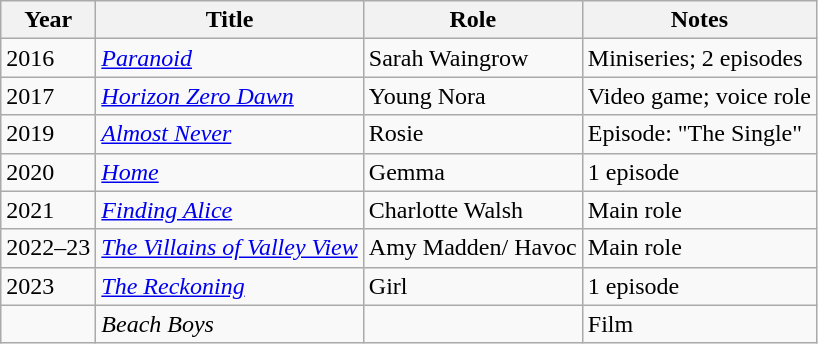<table class="wikitable sortable plainrowheaders">
<tr>
<th>Year</th>
<th>Title</th>
<th>Role</th>
<th class="unsortable">Notes</th>
</tr>
<tr>
<td>2016</td>
<td><em><a href='#'>Paranoid</a></em></td>
<td>Sarah Waingrow</td>
<td>Miniseries; 2 episodes</td>
</tr>
<tr>
<td>2017</td>
<td><em><a href='#'>Horizon Zero Dawn</a></em></td>
<td>Young Nora</td>
<td>Video game; voice role</td>
</tr>
<tr>
<td>2019</td>
<td><em><a href='#'>Almost Never</a></em></td>
<td>Rosie</td>
<td>Episode: "The Single"</td>
</tr>
<tr>
<td>2020</td>
<td><em><a href='#'>Home</a></em></td>
<td>Gemma</td>
<td>1 episode</td>
</tr>
<tr>
<td>2021</td>
<td><em><a href='#'>Finding Alice</a></em></td>
<td>Charlotte Walsh</td>
<td>Main role</td>
</tr>
<tr>
<td>2022–23</td>
<td><em><a href='#'>The Villains of Valley View</a></em></td>
<td>Amy Madden/ Havoc</td>
<td>Main role</td>
</tr>
<tr>
<td>2023</td>
<td><em><a href='#'>The Reckoning</a></em></td>
<td>Girl</td>
<td>1 episode</td>
</tr>
<tr>
<td></td>
<td><em>Beach Boys</em></td>
<td></td>
<td>Film</td>
</tr>
</table>
